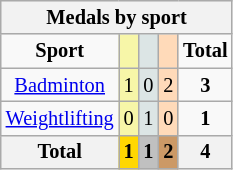<table class="wikitable" style=font-size:85%;float:center;text-align:center>
<tr style="background:#efefef;">
<th colspan=5><strong>Medals by sport</strong></th>
</tr>
<tr align=center>
<td><strong>Sport</strong></td>
<td bgcolor=#f7f6a8></td>
<td bgcolor=#dce5e5></td>
<td bgcolor=#ffdab9></td>
<td><strong>Total</strong></td>
</tr>
<tr align=center>
<td><a href='#'>Badminton</a></td>
<td style="background:#F7F6A8;">1</td>
<td style="background:#DCE5E5;">0</td>
<td style="background:#FFDAB9;">2</td>
<td><strong>3</strong></td>
</tr>
<tr align=center>
<td><a href='#'>Weightlifting</a></td>
<td style="background:#F7F6A8;">0</td>
<td style="background:#DCE5E5;">1</td>
<td style="background:#FFDAB9;">0</td>
<td><strong>1</strong></td>
</tr>
<tr align=center>
<th><strong>Total</strong></th>
<th style="background:gold;"><strong>1</strong></th>
<th style="background:silver;"><strong>1</strong></th>
<th style="background:#c96;"><strong>2</strong></th>
<th><strong>4</strong></th>
</tr>
</table>
